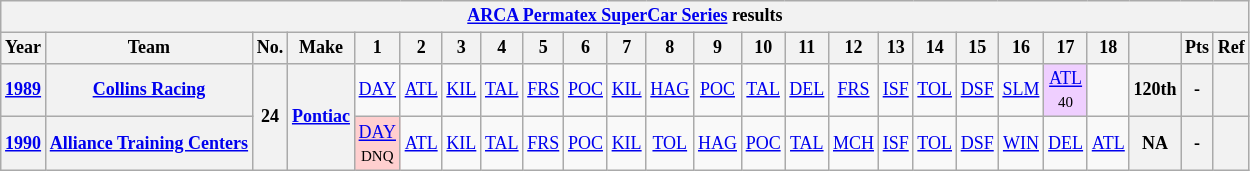<table class="wikitable" style="text-align:center; font-size:75%">
<tr>
<th colspan=45><a href='#'>ARCA Permatex SuperCar Series</a> results</th>
</tr>
<tr>
<th>Year</th>
<th>Team</th>
<th>No.</th>
<th>Make</th>
<th>1</th>
<th>2</th>
<th>3</th>
<th>4</th>
<th>5</th>
<th>6</th>
<th>7</th>
<th>8</th>
<th>9</th>
<th>10</th>
<th>11</th>
<th>12</th>
<th>13</th>
<th>14</th>
<th>15</th>
<th>16</th>
<th>17</th>
<th>18</th>
<th></th>
<th>Pts</th>
<th>Ref</th>
</tr>
<tr>
<th><a href='#'>1989</a></th>
<th><a href='#'>Collins Racing</a></th>
<th rowspan=2>24</th>
<th rowspan=2><a href='#'>Pontiac</a></th>
<td><a href='#'>DAY</a></td>
<td><a href='#'>ATL</a></td>
<td><a href='#'>KIL</a></td>
<td><a href='#'>TAL</a></td>
<td><a href='#'>FRS</a></td>
<td><a href='#'>POC</a></td>
<td><a href='#'>KIL</a></td>
<td><a href='#'>HAG</a></td>
<td><a href='#'>POC</a></td>
<td><a href='#'>TAL</a></td>
<td><a href='#'>DEL</a></td>
<td><a href='#'>FRS</a></td>
<td><a href='#'>ISF</a></td>
<td><a href='#'>TOL</a></td>
<td><a href='#'>DSF</a></td>
<td><a href='#'>SLM</a></td>
<td style="background:#EFCFFF;"><a href='#'>ATL</a><br><small>40</small></td>
<td></td>
<th>120th</th>
<th>-</th>
<th></th>
</tr>
<tr>
<th><a href='#'>1990</a></th>
<th><a href='#'>Alliance Training Centers</a></th>
<td style="background:#FFCFCF;"><a href='#'>DAY</a><br><small>DNQ</small></td>
<td><a href='#'>ATL</a></td>
<td><a href='#'>KIL</a></td>
<td><a href='#'>TAL</a></td>
<td><a href='#'>FRS</a></td>
<td><a href='#'>POC</a></td>
<td><a href='#'>KIL</a></td>
<td><a href='#'>TOL</a></td>
<td><a href='#'>HAG</a></td>
<td><a href='#'>POC</a></td>
<td><a href='#'>TAL</a></td>
<td><a href='#'>MCH</a></td>
<td><a href='#'>ISF</a></td>
<td><a href='#'>TOL</a></td>
<td><a href='#'>DSF</a></td>
<td><a href='#'>WIN</a></td>
<td><a href='#'>DEL</a></td>
<td><a href='#'>ATL</a></td>
<th>NA</th>
<th>-</th>
<th></th>
</tr>
</table>
